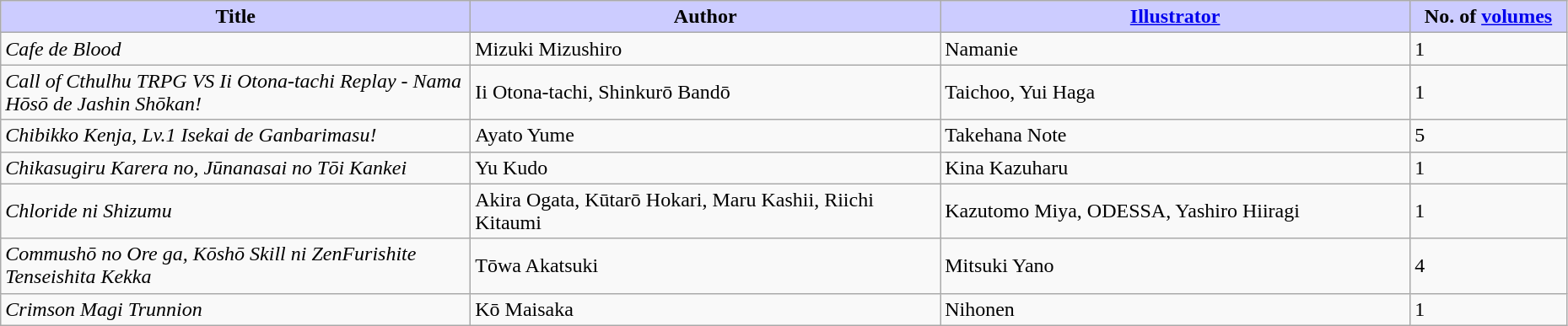<table class="wikitable" style="width: 98%;">
<tr>
<th width=30% style="background:#ccf;">Title</th>
<th width=30% style="background:#ccf;">Author</th>
<th width=30% style="background:#ccf;"><a href='#'>Illustrator</a></th>
<th width=10% style="background:#ccf;">No. of <a href='#'>volumes</a></th>
</tr>
<tr>
<td><em>Cafe de Blood</em></td>
<td>Mizuki Mizushiro</td>
<td>Namanie</td>
<td>1</td>
</tr>
<tr>
<td><em>Call of Cthulhu TRPG VS Ii Otona-tachi Replay - Nama Hōsō de Jashin Shōkan!</em></td>
<td>Ii Otona-tachi, Shinkurō Bandō</td>
<td>Taichoo, Yui Haga</td>
<td>1</td>
</tr>
<tr>
<td><em>Chibikko Kenja, Lv.1 Isekai de Ganbarimasu!</em></td>
<td>Ayato Yume</td>
<td>Takehana Note</td>
<td>5</td>
</tr>
<tr>
<td><em>Chikasugiru Karera no, Jūnanasai no Tōi Kankei</em></td>
<td>Yu Kudo</td>
<td>Kina Kazuharu</td>
<td>1</td>
</tr>
<tr>
<td><em>Chloride ni Shizumu</em></td>
<td>Akira Ogata, Kūtarō Hokari, Maru Kashii, Riichi Kitaumi</td>
<td>Kazutomo Miya, ODESSA, Yashiro Hiiragi</td>
<td>1</td>
</tr>
<tr>
<td><em>Commushō no Ore ga, Kōshō Skill ni ZenFurishite Tenseishita Kekka</em></td>
<td>Tōwa Akatsuki</td>
<td>Mitsuki Yano</td>
<td>4</td>
</tr>
<tr>
<td><em>Crimson Magi Trunnion</em></td>
<td>Kō Maisaka</td>
<td>Nihonen</td>
<td>1</td>
</tr>
</table>
